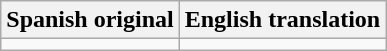<table class="wikitable">
<tr>
<th>Spanish original</th>
<th>English translation</th>
</tr>
<tr style="vertical-align:top; white-space:nowrap;">
<td></td>
<td></td>
</tr>
</table>
